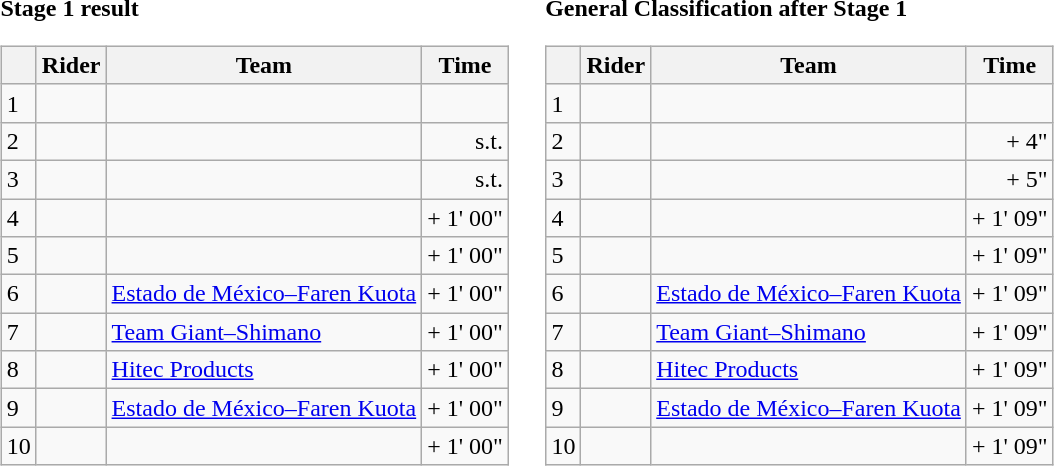<table>
<tr>
<td><strong>Stage 1 result</strong><br><table class="wikitable">
<tr>
<th></th>
<th>Rider</th>
<th>Team</th>
<th>Time</th>
</tr>
<tr>
<td>1</td>
<td></td>
<td></td>
<td align="right"></td>
</tr>
<tr>
<td>2</td>
<td></td>
<td></td>
<td align="right">s.t.</td>
</tr>
<tr>
<td>3</td>
<td></td>
<td></td>
<td align="right">s.t.</td>
</tr>
<tr>
<td>4</td>
<td></td>
<td></td>
<td align="right">+ 1' 00"</td>
</tr>
<tr>
<td>5</td>
<td></td>
<td></td>
<td align="right">+ 1' 00"</td>
</tr>
<tr>
<td>6</td>
<td></td>
<td><a href='#'>Estado de México–Faren Kuota</a></td>
<td align="right">+ 1' 00"</td>
</tr>
<tr>
<td>7</td>
<td></td>
<td><a href='#'>Team Giant–Shimano</a></td>
<td align="right">+ 1' 00"</td>
</tr>
<tr>
<td>8</td>
<td></td>
<td><a href='#'>Hitec Products</a></td>
<td align="right">+ 1' 00"</td>
</tr>
<tr>
<td>9</td>
<td></td>
<td><a href='#'>Estado de México–Faren Kuota</a></td>
<td align="right">+ 1' 00"</td>
</tr>
<tr>
<td>10</td>
<td></td>
<td></td>
<td align="right">+ 1' 00"</td>
</tr>
</table>
</td>
<td></td>
<td><strong>General Classification after Stage 1</strong><br><table class="wikitable">
<tr>
<th></th>
<th>Rider</th>
<th>Team</th>
<th>Time</th>
</tr>
<tr>
<td>1</td>
<td></td>
<td></td>
<td align="right"></td>
</tr>
<tr>
<td>2</td>
<td></td>
<td></td>
<td align="right">+ 4"</td>
</tr>
<tr>
<td>3</td>
<td></td>
<td></td>
<td align="right">+ 5"</td>
</tr>
<tr>
<td>4</td>
<td></td>
<td></td>
<td align="right">+ 1' 09"</td>
</tr>
<tr>
<td>5</td>
<td></td>
<td></td>
<td align="right">+ 1' 09"</td>
</tr>
<tr>
<td>6</td>
<td></td>
<td><a href='#'>Estado de México–Faren Kuota</a></td>
<td align="right">+ 1' 09"</td>
</tr>
<tr>
<td>7</td>
<td></td>
<td><a href='#'>Team Giant–Shimano</a></td>
<td align="right">+ 1' 09"</td>
</tr>
<tr>
<td>8</td>
<td></td>
<td><a href='#'>Hitec Products</a></td>
<td align="right">+ 1' 09"</td>
</tr>
<tr>
<td>9</td>
<td></td>
<td><a href='#'>Estado de México–Faren Kuota</a></td>
<td align="right">+ 1' 09"</td>
</tr>
<tr>
<td>10</td>
<td></td>
<td></td>
<td align="right">+ 1' 09"</td>
</tr>
</table>
</td>
</tr>
</table>
